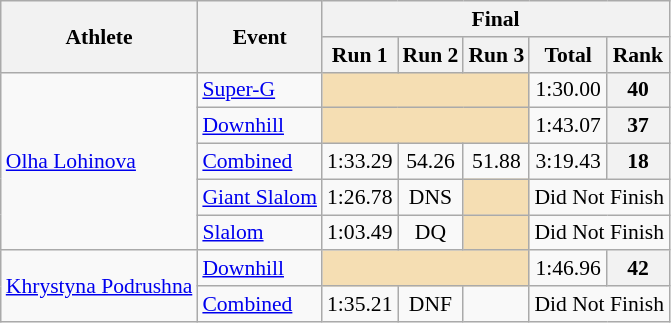<table class="wikitable" style="font-size:90%">
<tr>
<th rowspan="2">Athlete</th>
<th rowspan="2">Event</th>
<th colspan="5">Final</th>
</tr>
<tr>
<th>Run 1</th>
<th>Run 2</th>
<th>Run 3</th>
<th>Total</th>
<th>Rank</th>
</tr>
<tr>
<td rowspan=5><a href='#'>Olha Lohinova</a></td>
<td><a href='#'>Super-G</a></td>
<td colspan=3 bgcolor="wheat"></td>
<td align="center">1:30.00</td>
<th align="center">40</th>
</tr>
<tr>
<td><a href='#'>Downhill</a></td>
<td colspan=3 bgcolor="wheat"></td>
<td align="center">1:43.07</td>
<th align="center">37</th>
</tr>
<tr>
<td><a href='#'>Combined</a></td>
<td align="center">1:33.29</td>
<td align="center">54.26</td>
<td align="center">51.88</td>
<td align="center">3:19.43</td>
<th align="center">18</th>
</tr>
<tr>
<td><a href='#'>Giant Slalom</a></td>
<td align="center">1:26.78</td>
<td align="center">DNS</td>
<td colspan=1 bgcolor="wheat"></td>
<td align="center" colspan=2>Did Not Finish</td>
</tr>
<tr>
<td><a href='#'>Slalom</a></td>
<td align="center">1:03.49</td>
<td align="center">DQ</td>
<td colspan=1 bgcolor="wheat"></td>
<td align="center" colspan=2>Did Not Finish</td>
</tr>
<tr>
<td rowspan=2><a href='#'>Khrystyna Podrushna</a></td>
<td><a href='#'>Downhill</a></td>
<td colspan=3 bgcolor="wheat"></td>
<td align="center">1:46.96</td>
<th align="center">42</th>
</tr>
<tr>
<td><a href='#'>Combined</a></td>
<td align="center">1:35.21</td>
<td align="center">DNF</td>
<td align="center"></td>
<td align="center" colspan=2>Did Not Finish</td>
</tr>
</table>
